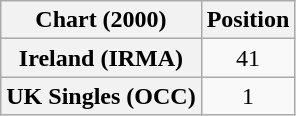<table class="wikitable plainrowheaders" style="text-align:center">
<tr>
<th>Chart (2000)</th>
<th>Position</th>
</tr>
<tr>
<th scope="row">Ireland (IRMA)</th>
<td>41</td>
</tr>
<tr>
<th scope="row">UK Singles (OCC)</th>
<td>1</td>
</tr>
</table>
